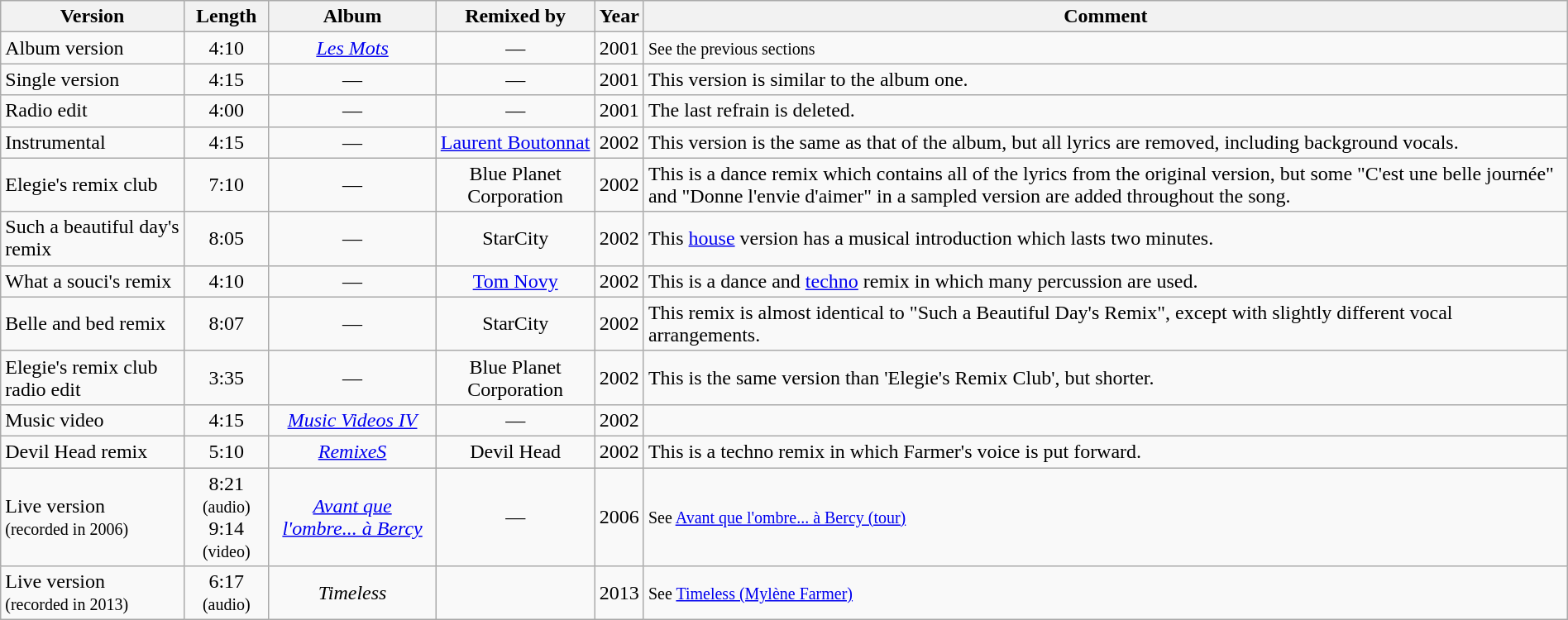<table class="wikitable sortable" width="100%" border="1">
<tr>
<th>Version</th>
<th>Length</th>
<th>Album</th>
<th>Remixed by</th>
<th>Year</th>
<th>Comment</th>
</tr>
<tr>
<td>Album version</td>
<td align="center">4:10</td>
<td align="center"><em><a href='#'>Les Mots</a></em></td>
<td align="center">—</td>
<td align="center">2001</td>
<td><small>See the previous sections</small></td>
</tr>
<tr>
<td>Single version</td>
<td align="center">4:15</td>
<td align="center">—</td>
<td align="center">—</td>
<td align="center">2001</td>
<td>This version is similar to the album one.</td>
</tr>
<tr>
<td>Radio edit</td>
<td align="center">4:00</td>
<td align="center">—</td>
<td align="center">—</td>
<td align="center">2001</td>
<td>The last refrain is deleted.</td>
</tr>
<tr>
<td>Instrumental</td>
<td align="center">4:15</td>
<td align="center">—</td>
<td align="center"><a href='#'>Laurent Boutonnat</a></td>
<td align="center">2002</td>
<td>This version is the same as that of the album, but all lyrics are removed, including background vocals.</td>
</tr>
<tr>
<td>Elegie's remix club</td>
<td align="center">7:10</td>
<td align="center">—</td>
<td align="center">Blue Planet Corporation</td>
<td align="center">2002</td>
<td>This is a dance remix which contains all of the lyrics from the original version, but some "C'est une belle journée" and "Donne l'envie d'aimer" in a sampled version are added throughout the song.</td>
</tr>
<tr>
<td>Such a beautiful day's remix</td>
<td align="center">8:05</td>
<td align="center">—</td>
<td align="center">StarCity</td>
<td align="center">2002</td>
<td>This <a href='#'>house</a> version has a musical introduction which lasts two minutes.</td>
</tr>
<tr>
<td>What a souci's remix</td>
<td align="center">4:10</td>
<td align="center">—</td>
<td align="center"><a href='#'>Tom Novy</a></td>
<td align="center">2002</td>
<td>This is a dance and <a href='#'>techno</a> remix in which many percussion are used.</td>
</tr>
<tr>
<td>Belle and bed remix</td>
<td align="center">8:07</td>
<td align="center">—</td>
<td align="center">StarCity</td>
<td align="center">2002</td>
<td>This remix is almost identical to "Such a Beautiful Day's Remix", except with slightly different vocal arrangements.</td>
</tr>
<tr>
<td>Elegie's remix club radio edit</td>
<td align="center">3:35</td>
<td align="center">—</td>
<td align="center">Blue Planet Corporation</td>
<td align="center">2002</td>
<td>This is the same version than 'Elegie's Remix Club', but shorter.</td>
</tr>
<tr>
<td>Music video</td>
<td align="center">4:15</td>
<td align="center"><em><a href='#'>Music Videos IV</a></em></td>
<td align="center">—</td>
<td align="center">2002</td>
<td></td>
</tr>
<tr>
<td>Devil Head remix</td>
<td align="center">5:10</td>
<td align="center"><em><a href='#'>RemixeS</a></em></td>
<td align="center">Devil Head</td>
<td align="center">2002</td>
<td>This is a techno remix in which Farmer's voice is put forward.</td>
</tr>
<tr>
<td>Live version <br><small>(recorded in 2006)</small></td>
<td align="center">8:21 <small>(audio)</small> <br> 9:14 <small>(video)</small></td>
<td align="center"><em><a href='#'>Avant que l'ombre... à Bercy</a></em></td>
<td align="center">—</td>
<td align="center">2006</td>
<td><small>See <a href='#'>Avant que l'ombre... à Bercy (tour)</a></small></td>
</tr>
<tr>
<td>Live version <br><small>(recorded in 2013)</small></td>
<td align="center">6:17 <small>(audio)</small></td>
<td align="center"><em>Timeless</em></td>
<td align="center"></td>
<td align="center">2013</td>
<td><small>See <a href='#'>Timeless (Mylène Farmer)</a></small></td>
</tr>
</table>
